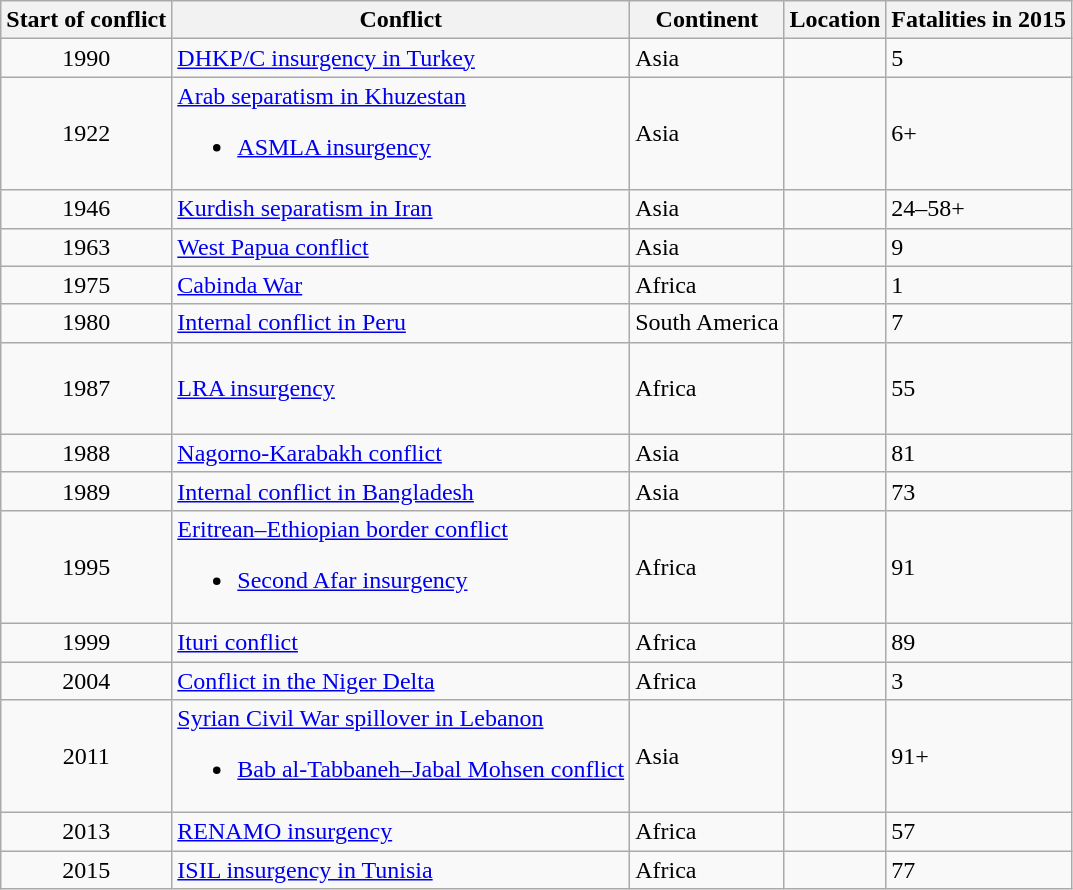<table class="wikitable sortable">
<tr>
<th>Start of conflict</th>
<th>Conflict</th>
<th>Continent</th>
<th>Location</th>
<th data-sort-type="number">Fatalities in 2015</th>
</tr>
<tr>
<td align=center>1990</td>
<td><a href='#'>DHKP/C insurgency in Turkey</a></td>
<td>Asia</td>
<td></td>
<td> 5</td>
</tr>
<tr>
<td align=center>1922</td>
<td><a href='#'>Arab separatism in Khuzestan</a><br><ul><li><a href='#'>ASMLA insurgency</a></li></ul></td>
<td>Asia</td>
<td></td>
<td> 6+</td>
</tr>
<tr>
<td align=center>1946</td>
<td><a href='#'>Kurdish separatism in Iran</a></td>
<td>Asia</td>
<td></td>
<td> 24–58+</td>
</tr>
<tr>
<td align=center>1963</td>
<td><a href='#'>West Papua conflict</a></td>
<td>Asia</td>
<td></td>
<td> 9</td>
</tr>
<tr>
<td align=center>1975</td>
<td><a href='#'>Cabinda War</a></td>
<td>Africa</td>
<td></td>
<td> 1</td>
</tr>
<tr>
<td align=center>1980</td>
<td><a href='#'>Internal conflict in Peru</a></td>
<td>South America</td>
<td></td>
<td> 7</td>
</tr>
<tr>
<td align=center>1987</td>
<td><a href='#'>LRA insurgency</a></td>
<td>Africa</td>
<td><br> <br> <br></td>
<td> 55</td>
</tr>
<tr>
<td align=center>1988</td>
<td><a href='#'>Nagorno-Karabakh conflict</a></td>
<td>Asia</td>
<td><br></td>
<td> 81</td>
</tr>
<tr>
<td align=center>1989</td>
<td><a href='#'>Internal conflict in Bangladesh</a></td>
<td>Asia</td>
<td></td>
<td> 73</td>
</tr>
<tr>
<td align=center>1995</td>
<td><a href='#'>Eritrean–Ethiopian border conflict</a><br><ul><li><a href='#'>Second Afar insurgency</a></li></ul></td>
<td>Africa</td>
<td><br></td>
<td> 91 </td>
</tr>
<tr>
<td align=center>1999</td>
<td><a href='#'>Ituri conflict</a></td>
<td>Africa</td>
<td></td>
<td> 89</td>
</tr>
<tr>
<td align=center>2004</td>
<td><a href='#'>Conflict in the Niger Delta</a></td>
<td>Africa</td>
<td></td>
<td> 3</td>
</tr>
<tr>
<td align=center>2011</td>
<td><a href='#'>Syrian Civil War spillover in Lebanon</a><br><ul><li><a href='#'>Bab al-Tabbaneh–Jabal Mohsen conflict</a></li></ul></td>
<td>Asia</td>
<td></td>
<td> 91+</td>
</tr>
<tr>
<td align=center>2013</td>
<td><a href='#'>RENAMO insurgency</a></td>
<td>Africa</td>
<td></td>
<td> 57</td>
</tr>
<tr>
<td align=center>2015</td>
<td><a href='#'>ISIL insurgency in Tunisia</a></td>
<td>Africa</td>
<td></td>
<td> 77</td>
</tr>
</table>
